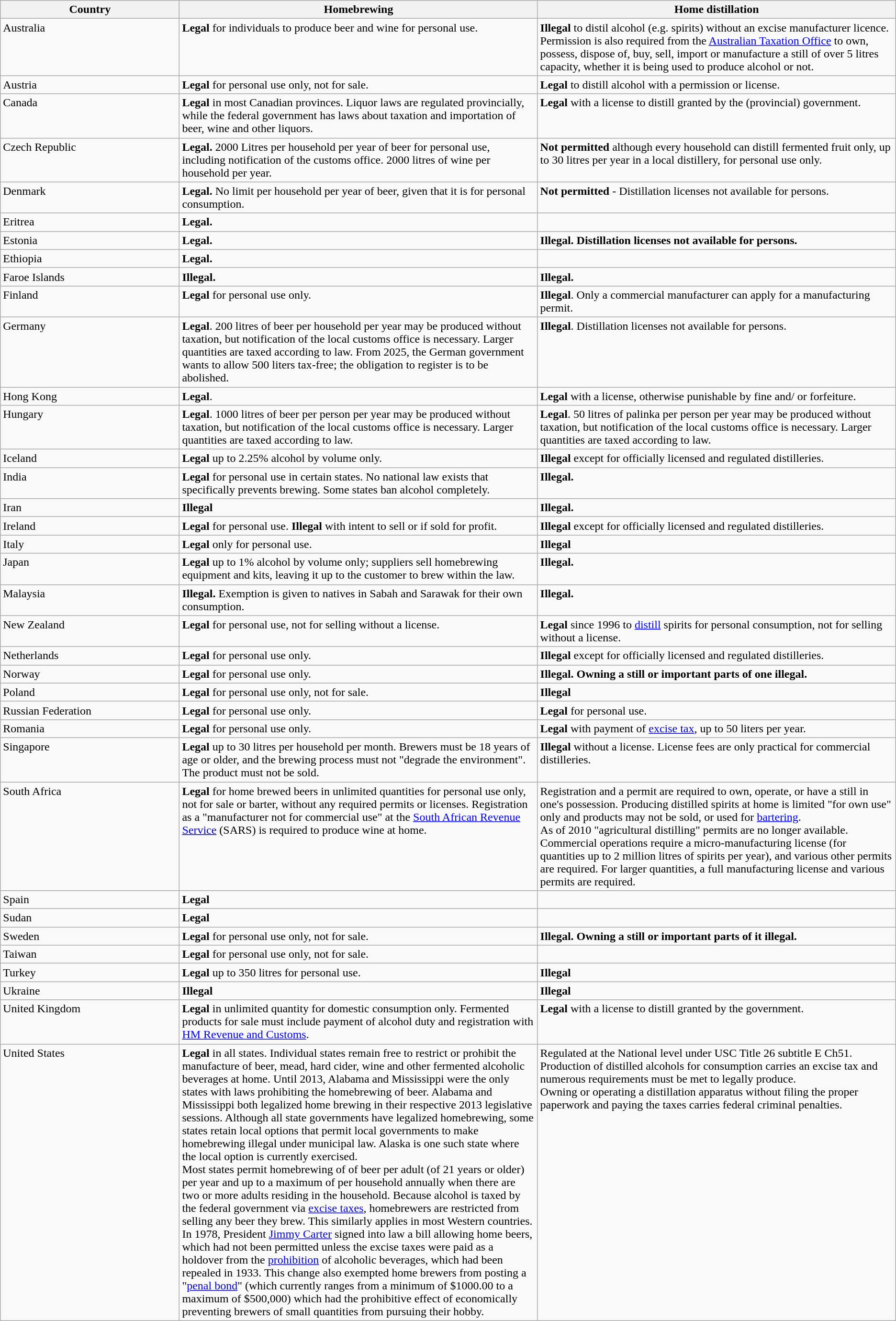<table class="wikitable">
<tr valign="top">
<th scope="col">Country</th>
<th scope="col" style="width:40%;">Homebrewing</th>
<th scope="col" style="width:40%;">Home distillation</th>
</tr>
<tr valign="top">
<td>Australia</td>
<td><strong>Legal</strong> for individuals to produce beer and wine for personal use.</td>
<td><strong>Illegal</strong> to distil alcohol (e.g. spirits) without an excise manufacturer licence. Permission is also required from the <a href='#'>Australian Taxation Office</a> to own, possess, dispose of, buy, sell, import or manufacture a still of over 5 litres capacity, whether it is being used to produce alcohol or not.</td>
</tr>
<tr>
<td>Austria</td>
<td><strong>Legal</strong> for personal use only, not for sale.</td>
<td><strong>Legal</strong> to distill alcohol with a permission or license.</td>
</tr>
<tr valign="top">
<td>Canada</td>
<td><strong>Legal</strong> in most Canadian provinces. Liquor laws are regulated provincially, while the federal government has laws about taxation and importation of beer, wine and other liquors.</td>
<td><strong>Legal</strong> with a license to distill granted by the (provincial) government.</td>
</tr>
<tr valign="top">
<td>Czech Republic</td>
<td><strong>Legal.</strong> 2000 Litres per household per year of beer for personal use, including notification of the customs office. 2000 litres of wine per household per year.</td>
<td><strong>Not permitted</strong> although every household can distill fermented fruit only, up to 30 litres per year in a local distillery, for personal use only.</td>
</tr>
<tr valign="top">
<td>Denmark</td>
<td><strong>Legal.</strong> No limit per household per year of beer, given that it is for personal consumption.</td>
<td><strong>Not permitted</strong> - Distillation licenses not available for persons.</td>
</tr>
<tr valign="top">
<td>Eritrea</td>
<td><strong>Legal.</strong></td>
<td></td>
</tr>
<tr valign="top">
<td>Estonia</td>
<td><strong>Legal.</strong></td>
<td><strong>Illegal. Distillation licenses not available for persons.</strong></td>
</tr>
<tr valign="top">
<td>Ethiopia</td>
<td><strong>Legal.</strong></td>
<td></td>
</tr>
<tr valign="top">
<td>Faroe Islands</td>
<td><strong>Illegal.</strong></td>
<td><strong>Illegal.</strong></td>
</tr>
<tr valign="top">
<td>Finland</td>
<td><strong>Legal</strong> for personal use only.</td>
<td><strong>Illegal</strong>. Only a commercial manufacturer can apply for a manufacturing permit.</td>
</tr>
<tr valign="top">
<td>Germany</td>
<td><strong>Legal</strong>. 200 litres of beer per household per year may be produced without taxation, but notification of the local customs office is necessary. Larger quantities are taxed according to law. From 2025, the German government wants to allow 500 liters tax-free; the obligation to register is to be abolished.</td>
<td><strong>Illegal</strong>. Distillation licenses not available for persons.</td>
</tr>
<tr valign="top">
<td>Hong Kong</td>
<td><strong>Legal</strong>.</td>
<td><strong>Legal</strong> with a license, otherwise punishable by fine and/ or forfeiture.</td>
</tr>
<tr valign="top">
<td>Hungary</td>
<td><strong>Legal</strong>. 1000 litres of beer per person per year may be produced without taxation, but notification of the local customs office is necessary. Larger quantities are taxed according to law.</td>
<td><strong>Legal</strong>. 50 litres of palinka per person per year may be produced without taxation, but notification of the local customs office is necessary. Larger quantities are taxed according to law.</td>
</tr>
<tr valign="top">
<td>Iceland</td>
<td><strong>Legal</strong> up to 2.25% alcohol by volume only.</td>
<td><strong>Illegal</strong> except for officially licensed and regulated distilleries.</td>
</tr>
<tr valign="top">
<td>India</td>
<td><strong>Legal</strong> for personal use in certain states. No national law exists that specifically prevents brewing. Some states ban alcohol completely.</td>
<td><strong>Illegal.</strong></td>
</tr>
<tr valign="top">
<td>Iran</td>
<td><strong>Illegal</strong></td>
<td><strong>Illegal.</strong></td>
</tr>
<tr valign="top">
<td>Ireland</td>
<td><strong>Legal</strong> for personal use. <strong>Illegal</strong> with intent to sell or if sold for profit.</td>
<td><strong>Illegal</strong> except for officially licensed and regulated distilleries.</td>
</tr>
<tr valign="top">
<td>Italy</td>
<td><strong>Legal</strong> only for personal use.</td>
<td><strong>Illegal</strong></td>
</tr>
<tr valign="top">
<td>Japan</td>
<td><strong>Legal</strong> up to 1% alcohol by volume only; suppliers sell homebrewing equipment and kits, leaving it up to the customer to brew within the law.</td>
<td><strong>Illegal.</strong></td>
</tr>
<tr valign="top">
<td>Malaysia</td>
<td><strong>Illegal.</strong> Exemption is given to natives in Sabah and Sarawak for their own consumption.</td>
<td><strong>Illegal.</strong></td>
</tr>
<tr valign="top">
<td>New Zealand</td>
<td><strong>Legal</strong> for personal use, not for selling without a license.</td>
<td><strong>Legal</strong> since 1996 to <a href='#'>distill</a> spirits for personal consumption, not for selling without a license.</td>
</tr>
<tr valign="top">
<td>Netherlands</td>
<td><strong>Legal</strong> for personal use only.</td>
<td><strong>Illegal</strong> except for officially licensed and regulated distilleries.</td>
</tr>
<tr valign="top">
<td>Norway</td>
<td><strong>Legal</strong> for personal use only.</td>
<td><strong>Illegal. Owning a still or important parts of one illegal.</strong></td>
</tr>
<tr valign="top">
<td>Poland</td>
<td><strong>Legal</strong> for personal use only, not for sale.</td>
<td><strong>Illegal</strong></td>
</tr>
<tr valign="top">
<td>Russian Federation</td>
<td><strong>Legal</strong> for personal use only.</td>
<td><strong>Legal</strong> for personal use.</td>
</tr>
<tr valign="top">
<td>Romania</td>
<td><strong>Legal</strong> for personal use only.</td>
<td><strong>Legal</strong> with payment of <a href='#'>excise tax</a>, up to 50 liters per year.</td>
</tr>
<tr valign="top">
<td>Singapore</td>
<td><strong>Legal</strong> up to 30 litres per household per month. Brewers must be 18 years of age or older, and the brewing process must not "degrade the environment". The product must not be sold.</td>
<td><strong>Illegal</strong>  without a license. License fees are only practical for commercial distilleries.</td>
</tr>
<tr valign="top">
<td>South Africa</td>
<td><strong>Legal</strong> for home brewed beers in unlimited quantities for personal use only, not for sale or barter, without any required permits or licenses. Registration as a "manufacturer not for commercial use" at the <a href='#'>South African Revenue Service</a> (SARS) is required to produce wine at home.</td>
<td>Registration and a permit are required to own, operate, or have a still in one's possession. Producing distilled spirits at home is limited "for own use" only and products may not be sold, or used for <a href='#'>bartering</a>.<br>As of 2010 "agricultural distilling" permits are no longer available. Commercial operations require a micro-manufacturing license (for quantities up to 2 million litres of spirits per year), and various other permits are required. For larger quantities, a full manufacturing license and various permits are required.</td>
</tr>
<tr valign="top">
<td>Spain</td>
<td><strong>Legal</strong></td>
<td></td>
</tr>
<tr valign="top">
<td>Sudan</td>
<td><strong>Legal</strong></td>
<td></td>
</tr>
<tr valign="top">
<td>Sweden</td>
<td><strong>Legal</strong> for personal use only, not for sale.</td>
<td><strong>Illegal. Owning a still or important parts of it illegal.</strong></td>
</tr>
<tr valign="top">
<td>Taiwan</td>
<td><strong>Legal</strong> for personal use only, not for sale.</td>
<td></td>
</tr>
<tr valign="top">
<td>Turkey</td>
<td><strong>Legal</strong> up to 350 litres for personal use.</td>
<td><strong>Illegal</strong></td>
</tr>
<tr>
<td>Ukraine</td>
<td><strong>Illegal</strong></td>
<td><strong>Illegal</strong></td>
</tr>
<tr valign="top">
<td>United Kingdom</td>
<td><strong>Legal</strong> in unlimited quantity for domestic consumption only. Fermented products for sale must include payment of alcohol duty and registration with <a href='#'>HM Revenue and Customs</a>.</td>
<td><strong>Legal</strong> with a license to distill granted by the government.</td>
</tr>
<tr valign="top">
<td>United States</td>
<td><strong>Legal</strong> in all states. Individual states remain free to restrict or prohibit the manufacture of beer, mead, hard cider, wine and other fermented alcoholic beverages at home. Until 2013, Alabama and Mississippi were the only states with laws prohibiting the homebrewing of beer. Alabama and Mississippi both legalized home brewing in their respective 2013 legislative sessions. Although all state governments have legalized homebrewing, some states retain local options that permit local governments to make homebrewing illegal under municipal law. Alaska is one such state where the local option is currently exercised.<br>Most states permit homebrewing of  of beer per adult (of 21 years or older) per year and up to a maximum of  per household annually when there are two or more adults residing in the household. Because alcohol is taxed by the federal government via <a href='#'>excise taxes</a>, homebrewers are restricted from selling any beer they brew. This similarly applies in most Western countries. In 1978, President <a href='#'>Jimmy Carter</a> signed into law a bill allowing home beers, which had not been permitted unless the excise taxes were paid as a holdover from the <a href='#'>prohibition</a> of alcoholic beverages, which had been repealed in 1933. This change also exempted home brewers from posting a "<a href='#'>penal bond</a>" (which currently ranges from a minimum of $1000.00 to a maximum of $500,000) which had the prohibitive effect of economically preventing brewers of small quantities from pursuing their hobby.</td>
<td>Regulated at the National level under USC Title 26 subtitle E Ch51. Production of distilled alcohols for consumption carries an excise tax and numerous requirements must be met to legally produce.<br>Owning or operating a distillation apparatus without filing the proper paperwork and paying the taxes carries federal criminal penalties.</td>
</tr>
</table>
